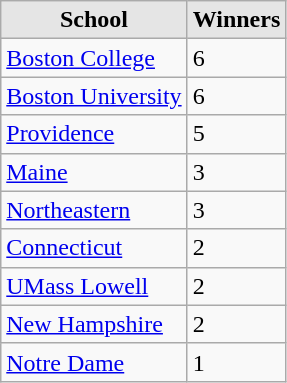<table class="wikitable">
<tr>
<th style="background:#e5e5e5;">School</th>
<th style="background:#e5e5e5;">Winners</th>
</tr>
<tr>
<td><a href='#'>Boston College</a></td>
<td>6</td>
</tr>
<tr>
<td><a href='#'>Boston University</a></td>
<td>6</td>
</tr>
<tr>
<td><a href='#'>Providence</a></td>
<td>5</td>
</tr>
<tr>
<td><a href='#'>Maine</a></td>
<td>3</td>
</tr>
<tr>
<td><a href='#'>Northeastern</a></td>
<td>3</td>
</tr>
<tr>
<td><a href='#'>Connecticut</a></td>
<td>2</td>
</tr>
<tr>
<td><a href='#'>UMass Lowell</a></td>
<td>2</td>
</tr>
<tr>
<td><a href='#'>New Hampshire</a></td>
<td>2</td>
</tr>
<tr>
<td><a href='#'>Notre Dame</a></td>
<td>1</td>
</tr>
</table>
